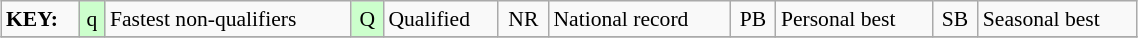<table class="wikitable" style="margin:0.5em auto; font-size:90%;position:relative;" width=60%>
<tr>
<td><strong>KEY:</strong></td>
<td bgcolor=ccffcc align=center>q</td>
<td>Fastest non-qualifiers</td>
<td bgcolor=ccffcc align=center>Q</td>
<td>Qualified</td>
<td align=center>NR</td>
<td>National record</td>
<td align=center>PB</td>
<td>Personal best</td>
<td align=center>SB</td>
<td>Seasonal best</td>
</tr>
<tr>
</tr>
</table>
